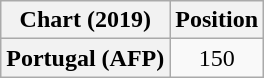<table class="wikitable sortable plainrowheaders" style="text-align:center">
<tr>
<th scope="col">Chart (2019)</th>
<th scope="col">Position</th>
</tr>
<tr>
<th scope="row">Portugal (AFP)</th>
<td>150</td>
</tr>
</table>
